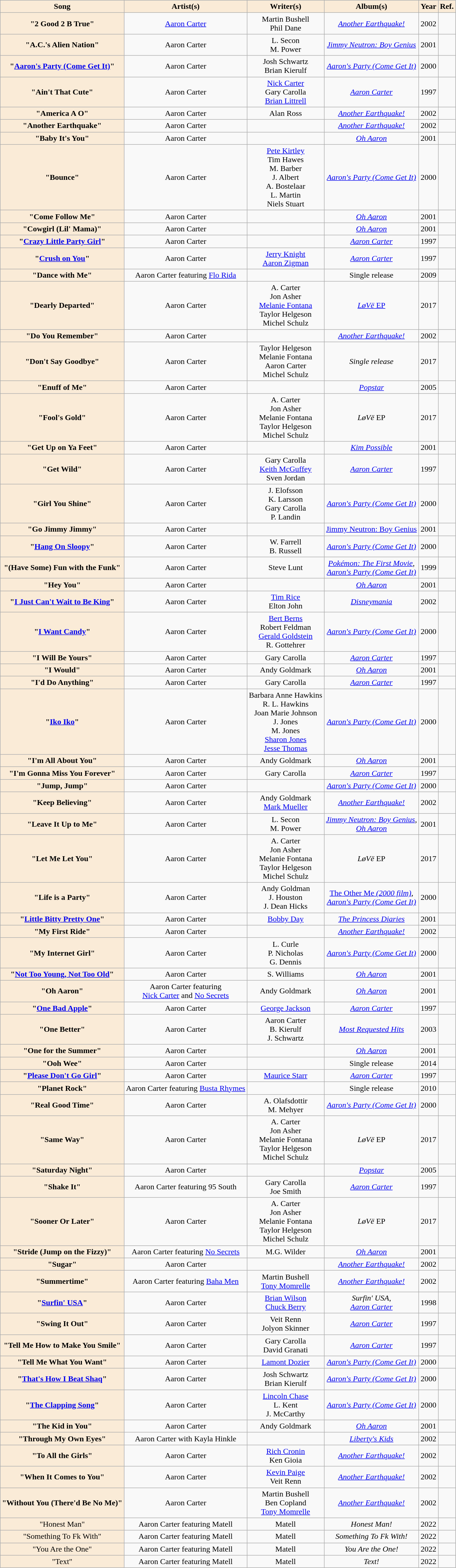<table class="wikitable sortable plainrowheaders" style="text-align:center;">
<tr>
<th scope="col" style="background:#FAEBD7">Song</th>
<th scope="col" style="background:#FAEBD7">Artist(s)</th>
<th scope="col" class="unsortable" style="background:#FAEBD7">Writer(s)</th>
<th scope="col" style="background:#FAEBD7">Album(s)</th>
<th scope="col" style="background:#FAEBD7">Year</th>
<th scope="col" class="unsortable" style="background:#FAEBD7">Ref.</th>
</tr>
<tr>
<th scope=row style="background:#FAEBD7">"2 Good 2 B True"</th>
<td><a href='#'>Aaron Carter</a></td>
<td>Martin Bushell <br> Phil Dane</td>
<td><em><a href='#'>Another Earthquake!</a></em></td>
<td>2002</td>
<td></td>
</tr>
<tr>
<th scope=row style="background:#FAEBD7">"A.C.'s Alien Nation"</th>
<td>Aaron Carter</td>
<td>L. Secon <br> M. Power</td>
<td><em><a href='#'>Jimmy Neutron: Boy Genius</a></em></td>
<td>2001</td>
<td></td>
</tr>
<tr>
<th scope=row style="background:#FAEBD7">"<a href='#'>Aaron's Party (Come Get It)</a>"</th>
<td>Aaron Carter</td>
<td>Josh Schwartz <br> Brian Kierulf</td>
<td><em><a href='#'>Aaron's Party (Come Get It)</a></em></td>
<td>2000</td>
<td></td>
</tr>
<tr>
<th scope=row style="background:#FAEBD7">"Ain't That Cute"</th>
<td>Aaron Carter</td>
<td><a href='#'>Nick Carter</a> <br> Gary Carolla <br> <a href='#'>Brian Littrell</a></td>
<td><em><a href='#'>Aaron Carter</a></em></td>
<td>1997</td>
<td></td>
</tr>
<tr>
<th scope=row style="background:#FAEBD7">"America A O"</th>
<td>Aaron Carter</td>
<td>Alan Ross</td>
<td><em><a href='#'>Another Earthquake!</a></em></td>
<td>2002</td>
<td></td>
</tr>
<tr>
<th scope=row style="background:#FAEBD7">"Another Earthquake"</th>
<td>Aaron Carter</td>
<td></td>
<td><em><a href='#'>Another Earthquake!</a></em></td>
<td>2002</td>
<td></td>
</tr>
<tr>
<th scope=row style="background:#FAEBD7">"Baby It's You"</th>
<td>Aaron Carter</td>
<td></td>
<td><em><a href='#'>Oh Aaron</a></em></td>
<td>2001</td>
<td></td>
</tr>
<tr>
<th scope=row style="background:#FAEBD7">"Bounce"</th>
<td>Aaron Carter</td>
<td><a href='#'>Pete Kirtley</a> <br> Tim Hawes <br> M. Barber <br> J. Albert <br> A. Bostelaar <br> L. Martin <br> Niels Stuart</td>
<td><em><a href='#'>Aaron's Party (Come Get It)</a></em></td>
<td>2000</td>
<td></td>
</tr>
<tr>
<th scope=row style="background:#FAEBD7">"Come Follow Me"</th>
<td>Aaron Carter</td>
<td></td>
<td><em><a href='#'>Oh Aaron</a></em></td>
<td>2001</td>
<td></td>
</tr>
<tr>
<th scope=row style="background:#FAEBD7">"Cowgirl (Lil' Mama)"</th>
<td>Aaron Carter</td>
<td></td>
<td><em><a href='#'>Oh Aaron</a></em></td>
<td>2001</td>
<td></td>
</tr>
<tr>
<th scope=row style="background:#FAEBD7">"<a href='#'>Crazy Little Party Girl</a>"</th>
<td>Aaron Carter</td>
<td></td>
<td><em><a href='#'>Aaron Carter</a></em></td>
<td>1997</td>
<td></td>
</tr>
<tr>
<th scope=row style="background:#FAEBD7">"<a href='#'>Crush on You</a>"</th>
<td>Aaron Carter</td>
<td><a href='#'>Jerry Knight</a> <br> <a href='#'>Aaron Zigman</a></td>
<td><em><a href='#'>Aaron Carter</a></em></td>
<td>1997</td>
<td></td>
</tr>
<tr>
<th scope=row style="background:#FAEBD7">"Dance with Me"</th>
<td>Aaron Carter featuring <a href='#'>Flo Rida</a></td>
<td></td>
<td>Single release</td>
<td>2009</td>
<td></td>
</tr>
<tr>
<th scope=row style="background:#FAEBD7">"Dearly Departed"</th>
<td>Aaron Carter</td>
<td>A. Carter <br> Jon Asher <br> <a href='#'>Melanie Fontana</a> <br> Taylor Helgeson <br> Michel Schulz</td>
<td><a href='#'><em>LøVë</em> EP</a></td>
<td>2017</td>
<td></td>
</tr>
<tr>
<th scope=row style="background:#FAEBD7">"Do You Remember"</th>
<td>Aaron Carter</td>
<td></td>
<td><em><a href='#'>Another Earthquake!</a></em></td>
<td>2002</td>
<td></td>
</tr>
<tr>
<th scope=row style="background:#FAEBD7">"Don't Say Goodbye"</th>
<td>Aaron Carter</td>
<td>Taylor Helgeson <br> Melanie Fontana <br> Aaron Carter <br> Michel Schulz</td>
<td><em>Single release</em></td>
<td>2017</td>
<td></td>
</tr>
<tr>
<th scope=row style="background:#FAEBD7">"Enuff of Me"</th>
<td>Aaron Carter</td>
<td></td>
<td><em><a href='#'>Popstar</a></em></td>
<td>2005</td>
<td></td>
</tr>
<tr>
<th scope=row style="background:#FAEBD7">"Fool's Gold"</th>
<td>Aaron Carter</td>
<td>A. Carter <br> Jon Asher <br> Melanie Fontana <br> Taylor Helgeson <br> Michel Schulz</td>
<td><em>LøVë</em> EP</td>
<td>2017</td>
<td></td>
</tr>
<tr>
<th scope=row style="background:#FAEBD7">"Get Up on Ya Feet"</th>
<td>Aaron Carter</td>
<td></td>
<td><em><a href='#'>Kim Possible</a></em></td>
<td>2001</td>
<td></td>
</tr>
<tr>
<th scope=row style="background:#FAEBD7">"Get Wild"</th>
<td>Aaron Carter</td>
<td>Gary Carolla <br> <a href='#'>Keith McGuffey</a> <br> Sven Jordan</td>
<td><em><a href='#'>Aaron Carter</a></em></td>
<td>1997</td>
<td></td>
</tr>
<tr>
<th scope=row style="background:#FAEBD7">"Girl You Shine"</th>
<td>Aaron Carter</td>
<td>J. Elofsson <br> K. Larsson <br> Gary Carolla <br> P. Landin</td>
<td><em><a href='#'>Aaron's Party (Come Get It)</a></em></td>
<td>2000</td>
<td></td>
</tr>
<tr>
<th scope=row style="background:#FAEBD7">"Go Jimmy Jimmy"</th>
<td>Aaron Carter</td>
<td></td>
<td><a href='#'>Jimmy Neutron: Boy Genius</a></td>
<td>2001</td>
<td></td>
</tr>
<tr>
<th scope=row style="background:#FAEBD7">"<a href='#'>Hang On Sloopy</a>"</th>
<td>Aaron Carter</td>
<td>W. Farrell <br> B. Russell</td>
<td><em><a href='#'>Aaron's Party (Come Get It)</a></em></td>
<td>2000</td>
<td></td>
</tr>
<tr>
<th scope=row style="background:#FAEBD7">"(Have Some) Fun with the Funk"</th>
<td>Aaron Carter</td>
<td>Steve Lunt</td>
<td><em><a href='#'>Pokémon: The First Movie</a></em>,<br> <em><a href='#'>Aaron's Party (Come Get It)</a></em></td>
<td>1999</td>
<td></td>
</tr>
<tr>
<th scope=row style="background:#FAEBD7">"Hey You"</th>
<td>Aaron Carter</td>
<td></td>
<td><em><a href='#'>Oh Aaron</a></em></td>
<td>2001</td>
<td></td>
</tr>
<tr>
<th scope=row style="background:#FAEBD7">"<a href='#'>I Just Can't Wait to Be King</a>"</th>
<td>Aaron Carter</td>
<td><a href='#'>Tim Rice</a> <br> Elton John</td>
<td><em><a href='#'>Disneymania</a></em></td>
<td>2002</td>
<td></td>
</tr>
<tr>
<th scope=row style="background:#FAEBD7">"<a href='#'>I Want Candy</a>"</th>
<td>Aaron Carter</td>
<td><a href='#'>Bert Berns</a> <br> Robert Feldman <br> <a href='#'>Gerald Goldstein</a> <br> R. Gottehrer</td>
<td><em><a href='#'>Aaron's Party (Come Get It)</a></em></td>
<td>2000</td>
<td></td>
</tr>
<tr>
<th scope=row style="background:#FAEBD7">"I Will Be Yours"</th>
<td>Aaron Carter</td>
<td>Gary Carolla</td>
<td><em><a href='#'>Aaron Carter</a></em></td>
<td>1997</td>
<td></td>
</tr>
<tr>
<th scope=row style="background:#FAEBD7">"I Would"</th>
<td>Aaron Carter</td>
<td>Andy Goldmark</td>
<td><em><a href='#'>Oh Aaron</a></em></td>
<td>2001</td>
<td></td>
</tr>
<tr>
<th scope=row style="background:#FAEBD7">"I'd Do Anything"</th>
<td>Aaron Carter</td>
<td>Gary Carolla</td>
<td><em><a href='#'>Aaron Carter</a></em></td>
<td>1997</td>
<td></td>
</tr>
<tr>
<th scope=row style="background:#FAEBD7">"<a href='#'>Iko Iko</a>"</th>
<td>Aaron Carter</td>
<td>Barbara Anne Hawkins <br> R. L. Hawkins <br> Joan Marie Johnson <br> J. Jones <br> M. Jones <br> <a href='#'>Sharon Jones</a> <br> <a href='#'>Jesse Thomas</a></td>
<td><em><a href='#'>Aaron's Party (Come Get It)</a></em></td>
<td>2000</td>
<td></td>
</tr>
<tr>
<th scope=row style="background:#FAEBD7">"I'm All About You"</th>
<td>Aaron Carter</td>
<td>Andy Goldmark</td>
<td><em><a href='#'>Oh Aaron</a></em></td>
<td>2001</td>
<td></td>
</tr>
<tr>
<th scope=row style="background:#FAEBD7">"I'm Gonna Miss You Forever"</th>
<td>Aaron Carter</td>
<td>Gary Carolla</td>
<td><em><a href='#'>Aaron Carter</a></em></td>
<td>1997</td>
<td></td>
</tr>
<tr>
<th scope=row style="background:#FAEBD7">"Jump, Jump"</th>
<td>Aaron Carter</td>
<td></td>
<td><em><a href='#'>Aaron's Party (Come Get It)</a></em></td>
<td>2000</td>
<td></td>
</tr>
<tr>
<th scope=row style="background:#FAEBD7">"Keep Believing"</th>
<td>Aaron Carter</td>
<td>Andy Goldmark <br> <a href='#'>Mark Mueller</a></td>
<td><em><a href='#'>Another Earthquake!</a></em></td>
<td>2002</td>
<td></td>
</tr>
<tr>
<th scope=row style="background:#FAEBD7">"Leave It Up to Me"</th>
<td>Aaron Carter</td>
<td>L. Secon <br> M. Power</td>
<td><em><a href='#'>Jimmy Neutron: Boy Genius</a></em>,<br> <em><a href='#'>Oh Aaron</a></em></td>
<td>2001</td>
<td></td>
</tr>
<tr>
<th scope=row style="background:#FAEBD7">"Let Me Let You"</th>
<td>Aaron Carter</td>
<td>A. Carter <br> Jon Asher <br> Melanie Fontana <br> Taylor Helgeson <br> Michel Schulz</td>
<td><em>LøVë</em> EP</td>
<td>2017</td>
<td></td>
</tr>
<tr>
<th scope=row style="background:#FAEBD7">"Life is a Party"</th>
<td>Aaron Carter</td>
<td>Andy Goldman <br> J. Houston <br> J. Dean Hicks</td>
<td><em><a href='#'></em>The Other Me<em> (2000 film)</a></em>,<br> <em><a href='#'>Aaron's Party (Come Get It)</a></em></td>
<td>2000</td>
<td></td>
</tr>
<tr>
<th scope=row style="background:#FAEBD7">"<a href='#'>Little Bitty Pretty One</a>"</th>
<td>Aaron Carter</td>
<td><a href='#'>Bobby Day</a></td>
<td><em><a href='#'>The Princess Diaries</a></em></td>
<td>2001</td>
<td></td>
</tr>
<tr>
<th scope=row style="background:#FAEBD7">"My First Ride"</th>
<td>Aaron Carter</td>
<td></td>
<td><em><a href='#'>Another Earthquake!</a></em></td>
<td>2002</td>
<td></td>
</tr>
<tr>
<th scope=row style="background:#FAEBD7">"My Internet Girl"</th>
<td>Aaron Carter</td>
<td>L. Curle <br> P. Nicholas <br> G. Dennis</td>
<td><em><a href='#'>Aaron's Party (Come Get It)</a></em></td>
<td>2000</td>
<td></td>
</tr>
<tr>
<th scope=row style="background:#FAEBD7">"<a href='#'>Not Too Young, Not Too Old</a>"</th>
<td>Aaron Carter</td>
<td>S. Williams</td>
<td><em><a href='#'>Oh Aaron</a></em></td>
<td>2001</td>
<td></td>
</tr>
<tr>
<th scope=row style="background:#FAEBD7">"Oh Aaron"</th>
<td>Aaron Carter featuring<br> <a href='#'>Nick Carter</a> and <a href='#'>No Secrets</a></td>
<td>Andy Goldmark</td>
<td><em><a href='#'>Oh Aaron</a></em></td>
<td>2001</td>
<td></td>
</tr>
<tr>
<th scope=row style="background:#FAEBD7">"<a href='#'>One Bad Apple</a>"</th>
<td>Aaron Carter</td>
<td><a href='#'>George Jackson</a></td>
<td><em><a href='#'>Aaron Carter</a></em></td>
<td>1997</td>
<td></td>
</tr>
<tr>
<th scope=row style="background:#FAEBD7">"One Better"</th>
<td>Aaron Carter</td>
<td>Aaron Carter <br> B. Kierulf <br> J. Schwartz</td>
<td><em><a href='#'>Most Requested Hits</a></em></td>
<td>2003</td>
<td></td>
</tr>
<tr>
<th scope=row style="background:#FAEBD7">"One for the Summer"</th>
<td>Aaron Carter</td>
<td></td>
<td><em><a href='#'>Oh Aaron</a></em></td>
<td>2001</td>
<td></td>
</tr>
<tr>
<th scope=row style="background:#FAEBD7">"Ooh Wee"</th>
<td>Aaron Carter</td>
<td></td>
<td>Single release</td>
<td>2014</td>
<td></td>
</tr>
<tr>
<th scope=row style="background:#FAEBD7">"<a href='#'>Please Don't Go Girl</a>"</th>
<td>Aaron Carter</td>
<td><a href='#'>Maurice Starr</a></td>
<td><em><a href='#'>Aaron Carter</a></em></td>
<td>1997</td>
<td></td>
</tr>
<tr>
<th scope=row style="background:#FAEBD7">"Planet Rock"</th>
<td>Aaron Carter featuring <a href='#'>Busta Rhymes</a></td>
<td></td>
<td>Single release</td>
<td>2010</td>
<td></td>
</tr>
<tr>
<th scope=row style="background:#FAEBD7">"Real Good Time"</th>
<td>Aaron Carter</td>
<td>A. Olafsdottir <br>M. Mehyer</td>
<td><em><a href='#'>Aaron's Party (Come Get It)</a></em></td>
<td>2000</td>
<td></td>
</tr>
<tr>
<th scope=row style="background:#FAEBD7">"Same Way"</th>
<td>Aaron Carter</td>
<td>A. Carter <br> Jon Asher <br> Melanie Fontana <br> Taylor Helgeson <br> Michel Schulz</td>
<td><em>LøVë</em> EP</td>
<td>2017</td>
<td></td>
</tr>
<tr>
<th scope=row style="background:#FAEBD7">"Saturday Night"</th>
<td>Aaron Carter</td>
<td></td>
<td><em><a href='#'>Popstar</a></em></td>
<td>2005</td>
<td></td>
</tr>
<tr>
<th scope=row style="background:#FAEBD7">"Shake It"</th>
<td>Aaron Carter featuring 95 South</td>
<td>Gary Carolla <br> Joe Smith</td>
<td><em><a href='#'>Aaron Carter</a></em></td>
<td>1997</td>
<td></td>
</tr>
<tr>
<th scope=row style="background:#FAEBD7">"Sooner Or Later"</th>
<td>Aaron Carter</td>
<td>A. Carter <br> Jon Asher <br> Melanie Fontana <br> Taylor Helgeson <br> Michel Schulz</td>
<td><em>LøVë</em> EP</td>
<td>2017</td>
<td></td>
</tr>
<tr>
<th scope=row style="background:#FAEBD7">"Stride (Jump on the Fizzy)"</th>
<td>Aaron Carter featuring <a href='#'>No Secrets</a></td>
<td>M.G. Wilder</td>
<td><em><a href='#'>Oh Aaron</a></em></td>
<td>2001</td>
<td></td>
</tr>
<tr>
<th scope=row style="background:#FAEBD7">"Sugar"</th>
<td>Aaron Carter</td>
<td></td>
<td><em><a href='#'>Another Earthquake!</a></em></td>
<td>2002</td>
<td></td>
</tr>
<tr>
<th scope=row style="background:#FAEBD7">"Summertime"</th>
<td>Aaron Carter featuring <a href='#'>Baha Men</a></td>
<td>Martin Bushell <br> <a href='#'>Tony Momrelle</a></td>
<td><em><a href='#'>Another Earthquake!</a></em></td>
<td>2002</td>
<td></td>
</tr>
<tr>
<th scope=row style="background:#FAEBD7">"<a href='#'>Surfin' USA</a>"</th>
<td>Aaron Carter</td>
<td><a href='#'>Brian Wilson</a> <br> <a href='#'>Chuck Berry</a></td>
<td><em>Surfin' USA</em>,<br> <em><a href='#'>Aaron Carter</a></em></td>
<td>1998</td>
<td></td>
</tr>
<tr>
<th scope=row style="background:#FAEBD7">"Swing It Out"</th>
<td>Aaron Carter</td>
<td>Veit Renn <br> Jolyon Skinner</td>
<td><em><a href='#'>Aaron Carter</a></em></td>
<td>1997</td>
<td></td>
</tr>
<tr>
<th scope=row style="background:#FAEBD7">"Tell Me How to Make You Smile"</th>
<td>Aaron Carter</td>
<td>Gary Carolla <br> David Granati</td>
<td><em><a href='#'>Aaron Carter</a></em></td>
<td>1997</td>
<td></td>
</tr>
<tr>
<th scope=row style="background:#FAEBD7">"Tell Me What You Want"</th>
<td>Aaron Carter</td>
<td><a href='#'>Lamont Dozier</a></td>
<td><em><a href='#'>Aaron's Party (Come Get It)</a></em></td>
<td>2000</td>
<td></td>
</tr>
<tr>
<th scope=row style="background:#FAEBD7">"<a href='#'>That's How I Beat Shaq</a>"</th>
<td>Aaron Carter</td>
<td>Josh Schwartz <br> Brian Kierulf</td>
<td><em><a href='#'>Aaron's Party (Come Get It)</a></em></td>
<td>2000</td>
<td></td>
</tr>
<tr>
<th scope=row style="background:#FAEBD7">"<a href='#'>The Clapping Song</a>"</th>
<td>Aaron Carter</td>
<td><a href='#'>Lincoln Chase</a> <br> L. Kent <br> J. McCarthy</td>
<td><em><a href='#'>Aaron's Party (Come Get It)</a></em></td>
<td>2000</td>
<td></td>
</tr>
<tr>
<th scope=row style="background:#FAEBD7">"The Kid in You"</th>
<td>Aaron Carter</td>
<td>Andy Goldmark</td>
<td><em><a href='#'>Oh Aaron</a></em></td>
<td>2001</td>
<td></td>
</tr>
<tr>
<th scope=row style="background:#FAEBD7">"Through My Own Eyes"</th>
<td>Aaron Carter with Kayla Hinkle</td>
<td></td>
<td><em><a href='#'>Liberty's Kids</a></em></td>
<td>2002</td>
<td></td>
</tr>
<tr>
<th scope=row style="background:#FAEBD7">"To All the Girls"</th>
<td>Aaron Carter</td>
<td><a href='#'>Rich Cronin</a> <br> Ken Gioia</td>
<td><em><a href='#'>Another Earthquake!</a></em></td>
<td>2002</td>
<td></td>
</tr>
<tr>
<th scope=row style="background:#FAEBD7">"When It Comes to You"</th>
<td>Aaron Carter</td>
<td><a href='#'>Kevin Paige</a> <br> Veit Renn</td>
<td><em><a href='#'>Another Earthquake!</a></em></td>
<td>2002</td>
<td></td>
</tr>
<tr>
<th scope=row style="background:#FAEBD7">"Without You (There'd Be No Me)"</th>
<td>Aaron Carter</td>
<td>Martin Bushell <br> Ben Copland <br> <a href='#'>Tony Momrelle</a></td>
<td><em><a href='#'>Another Earthquake!</a></em></td>
<td>2002</td>
<td></td>
</tr>
<tr>
<td !scope=row style="background:#FAEBD7">"Honest Man"</td>
<td>Aaron Carter featuring Matell</td>
<td>Matell</td>
<td><em>Honest Man!</em></td>
<td>2022</td>
<td></td>
</tr>
<tr>
<td !scope=row style="background:#FAEBD7">"Something To Fk With"</td>
<td>Aaron Carter featuring Matell</td>
<td>Matell</td>
<td><em>Something To Fk With!</em></td>
<td>2022</td>
<td></td>
</tr>
<tr>
<td !scope=row style="background:#FAEBD7">"You Are the One"</td>
<td>Aaron Carter featuring Matell</td>
<td>Matell</td>
<td><em>You Are the One!</em></td>
<td>2022</td>
<td></td>
</tr>
<tr>
<td !scope=row style="background:#FAEBD7">"Text"</td>
<td>Aaron Carter featuring Matell</td>
<td>Matell</td>
<td><em>Text!</em></td>
<td>2022</td>
<td></td>
</tr>
</table>
